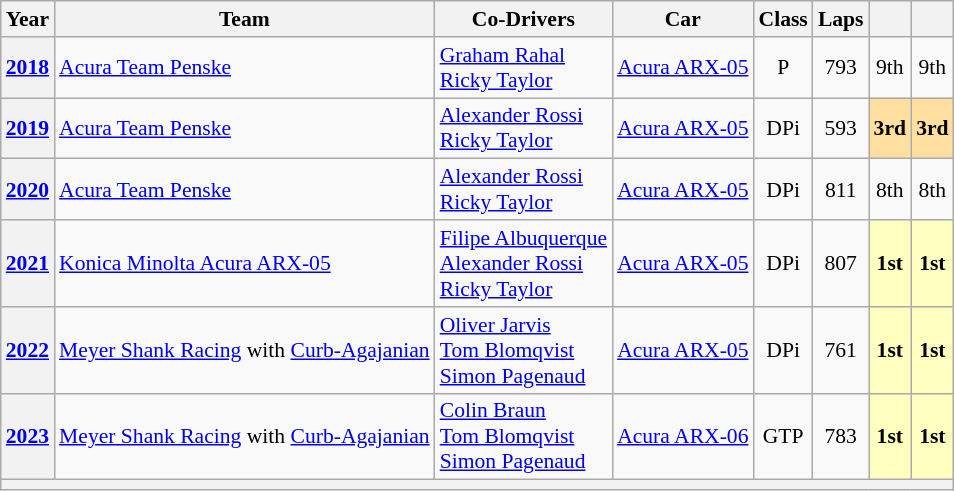<table class="wikitable" style="text-align:center; font-size:90%">
<tr>
<th>Year</th>
<th>Team</th>
<th>Co-Drivers</th>
<th>Car</th>
<th>Class</th>
<th>Laps</th>
<th></th>
<th></th>
</tr>
<tr>
<th><a href='#'>2018</a></th>
<td align="left" nowrap> <a href='#'>Acura Team Penske</a></td>
<td align="left" nowrap> <a href='#'>Graham Rahal</a><br> <a href='#'>Ricky Taylor</a></td>
<td align="left" nowrap><a href='#'>Acura ARX-05</a></td>
<td>P</td>
<td>793</td>
<td>9th</td>
<td>9th</td>
</tr>
<tr>
<th><a href='#'>2019</a></th>
<td align="left" nowrap> <a href='#'>Acura Team Penske</a></td>
<td align="left" nowrap> <a href='#'>Alexander Rossi</a><br> <a href='#'>Ricky Taylor</a></td>
<td align="left" nowrap><a href='#'>Acura ARX-05</a></td>
<td>DPi</td>
<td>593</td>
<td style="background:#FFDF9F;"><strong>3rd</strong></td>
<td style="background:#FFDF9F;"><strong>3rd</strong></td>
</tr>
<tr>
<th><a href='#'>2020</a></th>
<td align="left" nowrap> <a href='#'>Acura Team Penske</a></td>
<td align="left" nowrap> <a href='#'>Alexander Rossi</a><br> <a href='#'>Ricky Taylor</a></td>
<td align="left" nowrap><a href='#'>Acura ARX-05</a></td>
<td>DPi</td>
<td>811</td>
<td>8th</td>
<td>8th</td>
</tr>
<tr>
<th><a href='#'>2021</a></th>
<td align="left" nowrap> <a href='#'>Konica Minolta Acura ARX-05</a></td>
<td align="left" nowrap> <a href='#'>Filipe Albuquerque</a><br> <a href='#'>Alexander Rossi</a><br> <a href='#'>Ricky Taylor</a></td>
<td align="left" nowrap><a href='#'>Acura ARX-05</a></td>
<td>DPi</td>
<td>807</td>
<td style="background:#FFFFBF;"><strong>1st</strong></td>
<td style="background:#FFFFBF;"><strong>1st</strong></td>
</tr>
<tr>
<th><a href='#'>2022</a></th>
<td align="left" nowrap> <a href='#'>Meyer Shank Racing</a> with <a href='#'>Curb-Agajanian</a></td>
<td align="left" nowrap> <a href='#'>Oliver Jarvis</a><br> <a href='#'>Tom Blomqvist</a><br> <a href='#'>Simon Pagenaud</a></td>
<td align="left" nowrap><a href='#'>Acura ARX-05</a></td>
<td>DPi</td>
<td>761</td>
<td style="background:#FFFFBF;"><strong>1st</strong></td>
<td style="background:#FFFFBF;"><strong>1st</strong></td>
</tr>
<tr>
<th><a href='#'>2023</a></th>
<td align="left" nowrap> <a href='#'>Meyer Shank Racing</a> with <a href='#'>Curb-Agajanian</a></td>
<td align="left" nowrap> <a href='#'>Colin Braun</a><br> <a href='#'>Tom Blomqvist</a><br> <a href='#'>Simon Pagenaud</a></td>
<td align="left" nowrap><a href='#'>Acura ARX-06</a></td>
<td>GTP</td>
<td>783</td>
<td style="background:#FFFFBF;"><strong>1st</strong></td>
<td style="background:#FFFFBF;"><strong>1st</strong></td>
</tr>
<tr>
<th colspan="8"></th>
</tr>
</table>
